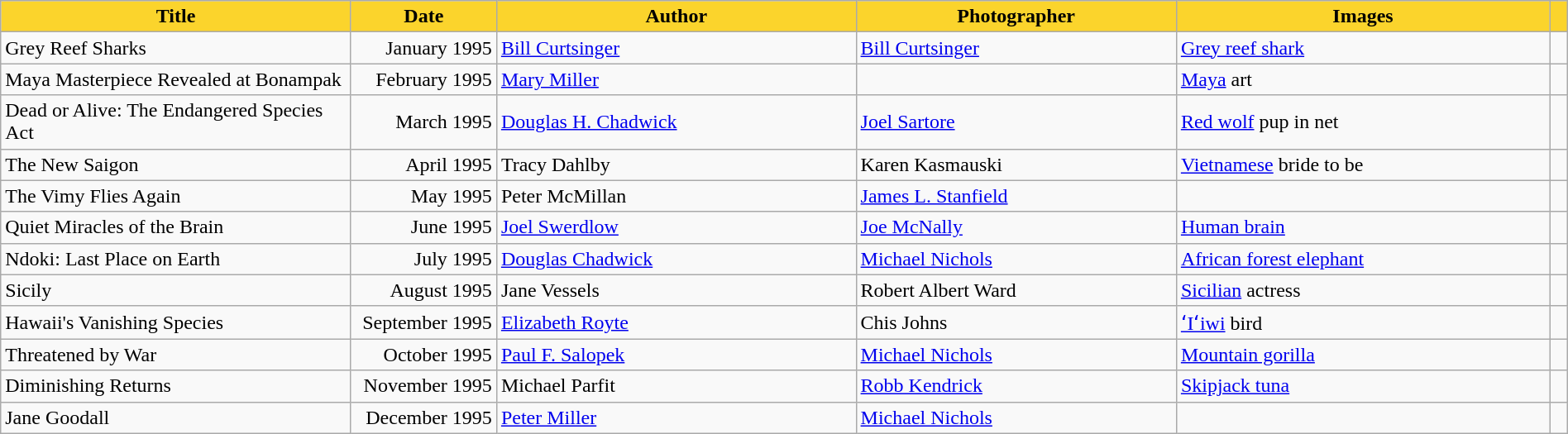<table class="wikitable" style="width:100%">
<tr>
<th scope="col" style="background-color:#fbd42c;" width=275px>Title</th>
<th scope="col" style="background-color:#fbd42c;" width=110>Date</th>
<th scope="col" style="background-color:#fbd42c;">Author</th>
<th scope="col" style="background-color:#fbd42c;">Photographer</th>
<th scope="col" style="background-color:#fbd42c;">Images</th>
<th scope="col" ! style="background-color:#fbd42c;"></th>
</tr>
<tr>
<td scope="row">Grey Reef Sharks</td>
<td style="text-align:right;">January 1995</td>
<td><a href='#'>Bill Curtsinger</a></td>
<td><a href='#'>Bill Curtsinger</a></td>
<td><a href='#'>Grey reef shark</a></td>
<td></td>
</tr>
<tr>
<td scope="row">Maya Masterpiece Revealed at Bonampak</td>
<td style="text-align:right;">February 1995</td>
<td><a href='#'>Mary Miller</a></td>
<td></td>
<td><a href='#'>Maya</a> art</td>
<td></td>
</tr>
<tr>
<td scope="row">Dead or Alive: The Endangered Species Act</td>
<td style="text-align:right;">March 1995</td>
<td><a href='#'>Douglas H. Chadwick</a></td>
<td><a href='#'>Joel Sartore</a></td>
<td><a href='#'>Red wolf</a> pup in net</td>
<td></td>
</tr>
<tr>
<td scope="row">The New Saigon</td>
<td style="text-align:right;">April 1995</td>
<td>Tracy Dahlby</td>
<td>Karen Kasmauski</td>
<td><a href='#'>Vietnamese</a> bride to be</td>
<td></td>
</tr>
<tr>
<td scope="row">The Vimy Flies Again</td>
<td style="text-align:right;">May 1995</td>
<td>Peter McMillan</td>
<td><a href='#'>James L. Stanfield</a></td>
<td></td>
<td></td>
</tr>
<tr>
<td scope="row">Quiet Miracles of the Brain</td>
<td style="text-align:right;">June 1995</td>
<td><a href='#'>Joel Swerdlow</a></td>
<td><a href='#'>Joe McNally</a></td>
<td><a href='#'>Human brain</a></td>
<td></td>
</tr>
<tr>
<td scope="row">Ndoki: Last Place on Earth</td>
<td style="text-align:right;">July 1995</td>
<td><a href='#'>Douglas Chadwick</a></td>
<td><a href='#'>Michael Nichols</a></td>
<td><a href='#'>African forest elephant</a></td>
<td></td>
</tr>
<tr>
<td scope="row">Sicily</td>
<td style="text-align:right;">August 1995</td>
<td>Jane Vessels</td>
<td>Robert Albert Ward</td>
<td><a href='#'>Sicilian</a> actress</td>
<td></td>
</tr>
<tr>
<td scope="row">Hawaii's Vanishing Species</td>
<td style="text-align:right;">September 1995</td>
<td><a href='#'>Elizabeth Royte</a></td>
<td>Chis Johns</td>
<td><a href='#'>ʻIʻiwi</a> bird</td>
<td></td>
</tr>
<tr>
<td scope="row">Threatened by War</td>
<td style="text-align:right;">October 1995</td>
<td><a href='#'>Paul F. Salopek</a></td>
<td><a href='#'>Michael Nichols</a></td>
<td><a href='#'>Mountain gorilla</a></td>
<td></td>
</tr>
<tr>
<td scope="row">Diminishing Returns</td>
<td style="text-align:right;">November 1995</td>
<td>Michael Parfit</td>
<td><a href='#'>Robb Kendrick</a></td>
<td><a href='#'>Skipjack tuna</a></td>
<td></td>
</tr>
<tr>
<td scope="row">Jane Goodall</td>
<td style="text-align:right;">December 1995</td>
<td><a href='#'>Peter Miller</a></td>
<td><a href='#'>Michael Nichols</a></td>
<td></td>
<td></td>
</tr>
</table>
